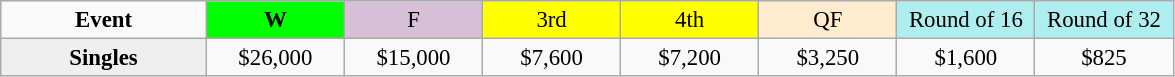<table class=wikitable style=font-size:95%;text-align:center>
<tr>
<td style="width:130px"><strong>Event</strong></td>
<td style="width:85px; background:lime"><strong>W</strong></td>
<td style="width:85px; background:thistle">F</td>
<td style="width:85px; background:#ffff00">3rd</td>
<td style="width:85px; background:#ffff00">4th</td>
<td style="width:85px; background:#ffebcd">QF</td>
<td style="width:85px; background:#afeeee">Round of 16</td>
<td style="width:85px; background:#afeeee">Round of 32</td>
</tr>
<tr>
<th style=background:#efefef>Singles </th>
<td>$26,000</td>
<td>$15,000</td>
<td>$7,600</td>
<td>$7,200</td>
<td>$3,250</td>
<td>$1,600</td>
<td>$825</td>
</tr>
</table>
